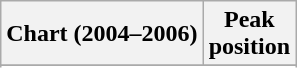<table class="wikitable sortable plainrowheaders" style="text-align:center">
<tr>
<th scope="col">Chart (2004–2006)</th>
<th scope="col">Peak<br>position</th>
</tr>
<tr>
</tr>
<tr>
</tr>
<tr>
</tr>
</table>
